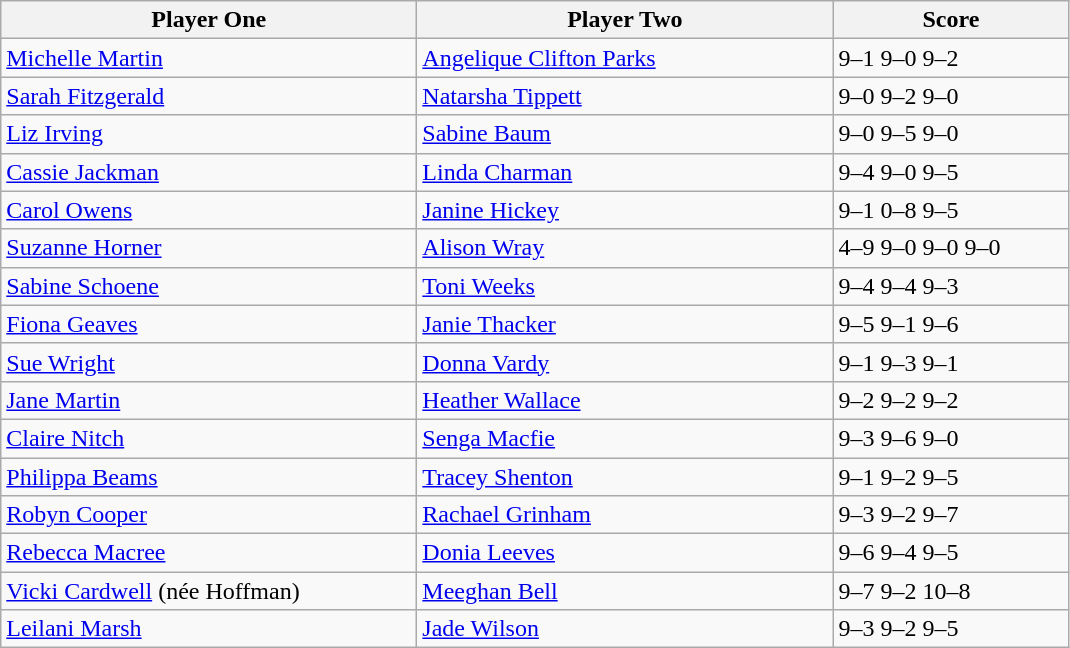<table class="wikitable">
<tr>
<th width=270>Player One</th>
<th width=270>Player Two</th>
<th width=150>Score</th>
</tr>
<tr>
<td> <a href='#'>Michelle Martin</a></td>
<td> <a href='#'>Angelique Clifton Parks</a></td>
<td>9–1 9–0 9–2</td>
</tr>
<tr>
<td> <a href='#'>Sarah Fitzgerald</a></td>
<td> <a href='#'>Natarsha Tippett</a></td>
<td>9–0 9–2 9–0</td>
</tr>
<tr>
<td> <a href='#'>Liz Irving</a></td>
<td> <a href='#'>Sabine Baum</a></td>
<td>9–0 9–5 9–0</td>
</tr>
<tr>
<td> <a href='#'>Cassie Jackman</a></td>
<td> <a href='#'>Linda Charman</a></td>
<td>9–4 9–0 9–5</td>
</tr>
<tr>
<td> <a href='#'>Carol Owens</a></td>
<td> <a href='#'>Janine Hickey</a></td>
<td>9–1 0–8 9–5</td>
</tr>
<tr>
<td> <a href='#'>Suzanne Horner</a></td>
<td> <a href='#'>Alison Wray</a></td>
<td>4–9 9–0 9–0 9–0</td>
</tr>
<tr>
<td> <a href='#'>Sabine Schoene</a></td>
<td> <a href='#'>Toni Weeks</a></td>
<td>9–4 9–4 9–3</td>
</tr>
<tr>
<td> <a href='#'>Fiona Geaves</a></td>
<td> <a href='#'>Janie Thacker</a></td>
<td>9–5 9–1 9–6</td>
</tr>
<tr>
<td> <a href='#'>Sue Wright</a></td>
<td> <a href='#'>Donna Vardy</a></td>
<td>9–1 9–3 9–1</td>
</tr>
<tr>
<td> <a href='#'>Jane Martin</a></td>
<td> <a href='#'>Heather Wallace</a></td>
<td>9–2 9–2 9–2</td>
</tr>
<tr>
<td> <a href='#'>Claire Nitch</a></td>
<td> <a href='#'>Senga Macfie</a></td>
<td>9–3 9–6 9–0</td>
</tr>
<tr>
<td> <a href='#'>Philippa Beams</a></td>
<td> <a href='#'>Tracey Shenton</a></td>
<td>9–1 9–2 9–5</td>
</tr>
<tr>
<td> <a href='#'>Robyn Cooper</a></td>
<td> <a href='#'>Rachael Grinham</a></td>
<td>9–3 9–2 9–7</td>
</tr>
<tr>
<td> <a href='#'>Rebecca Macree</a></td>
<td> <a href='#'>Donia Leeves</a></td>
<td>9–6 9–4 9–5</td>
</tr>
<tr>
<td> <a href='#'>Vicki Cardwell</a> (née Hoffman)</td>
<td> <a href='#'>Meeghan Bell</a></td>
<td>9–7 9–2 10–8</td>
</tr>
<tr>
<td> <a href='#'>Leilani Marsh</a></td>
<td> <a href='#'>Jade Wilson</a></td>
<td>9–3 9–2 9–5</td>
</tr>
</table>
